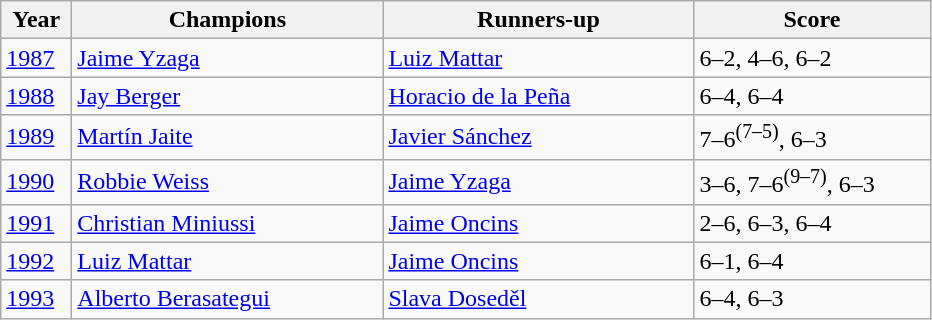<table class="wikitable">
<tr>
<th style="width:40px">Year</th>
<th style="width:200px">Champions</th>
<th style="width:200px">Runners-up</th>
<th style="width:150px" class="unsortable">Score</th>
</tr>
<tr>
<td><a href='#'>1987</a></td>
<td> <a href='#'>Jaime Yzaga</a></td>
<td> <a href='#'>Luiz Mattar</a></td>
<td>6–2, 4–6, 6–2</td>
</tr>
<tr>
<td><a href='#'>1988</a></td>
<td> <a href='#'>Jay Berger</a></td>
<td> <a href='#'>Horacio de la Peña</a></td>
<td>6–4, 6–4</td>
</tr>
<tr>
<td><a href='#'>1989</a></td>
<td> <a href='#'>Martín Jaite</a></td>
<td> <a href='#'>Javier Sánchez</a></td>
<td>7–6<sup>(7–5)</sup>, 6–3</td>
</tr>
<tr>
<td><a href='#'>1990</a></td>
<td> <a href='#'>Robbie Weiss</a></td>
<td> <a href='#'>Jaime Yzaga</a></td>
<td>3–6, 7–6<sup>(9–7)</sup>, 6–3</td>
</tr>
<tr>
<td><a href='#'>1991</a></td>
<td> <a href='#'>Christian Miniussi</a></td>
<td> <a href='#'>Jaime Oncins</a></td>
<td>2–6, 6–3, 6–4</td>
</tr>
<tr>
<td><a href='#'>1992</a></td>
<td> <a href='#'>Luiz Mattar</a></td>
<td> <a href='#'>Jaime Oncins</a></td>
<td>6–1, 6–4</td>
</tr>
<tr>
<td><a href='#'>1993</a></td>
<td> <a href='#'>Alberto Berasategui</a></td>
<td> <a href='#'>Slava Doseděl</a></td>
<td>6–4, 6–3</td>
</tr>
</table>
